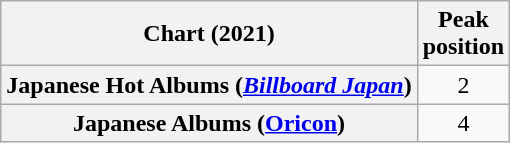<table class="wikitable plainrowheaders sortable" style="text-align:center;">
<tr>
<th scope="col">Chart (2021)</th>
<th scope="col">Peak<br>position</th>
</tr>
<tr>
<th scope="row">Japanese Hot Albums (<em><a href='#'>Billboard Japan</a></em>)</th>
<td>2</td>
</tr>
<tr>
<th scope="row">Japanese Albums (<a href='#'>Oricon</a>)</th>
<td>4</td>
</tr>
</table>
